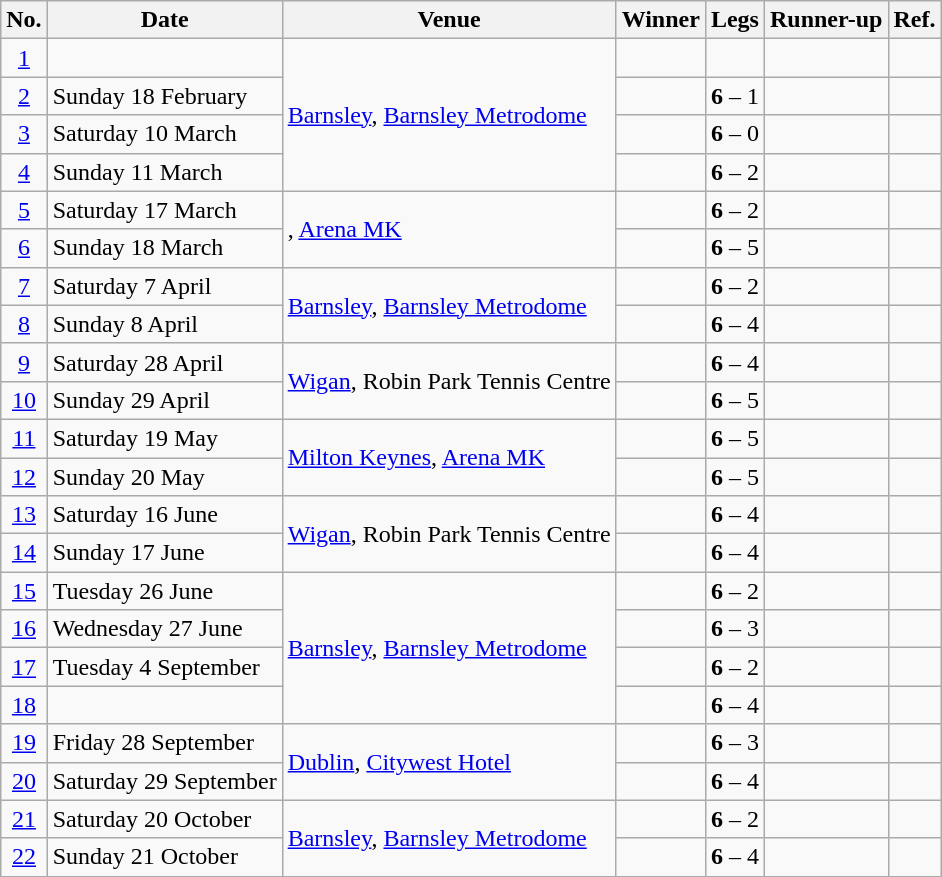<table class="wikitable">
<tr>
<th>No.</th>
<th>Date</th>
<th>Venue</th>
<th>Winner</th>
<th>Legs</th>
<th>Runner-up</th>
<th>Ref.</th>
</tr>
<tr>
<td align=center><a href='#'>1</a></td>
<td align=left></td>
<td rowspan="4"> <a href='#'>Barnsley</a>, <a href='#'>Barnsley Metrodome</a></td>
<td align="right"></td>
<td align="center"></td>
<td></td>
<td align="center"></td>
</tr>
<tr>
<td align=center><a href='#'>2</a></td>
<td align=left>Sunday 18 February</td>
<td align="right"></td>
<td align="center"><strong>6</strong> – 1</td>
<td></td>
<td align="center"></td>
</tr>
<tr>
<td align=center><a href='#'>3</a></td>
<td align=left>Saturday 10 March</td>
<td align="right"></td>
<td align="center"><strong>6</strong> – 0</td>
<td></td>
<td align="center"></td>
</tr>
<tr>
<td align=center><a href='#'>4</a></td>
<td align=left>Sunday 11 March</td>
<td align="right"></td>
<td align="center"><strong>6</strong> – 2</td>
<td></td>
<td align="center"></td>
</tr>
<tr>
<td align=center><a href='#'>5</a></td>
<td align=left>Saturday 17 March</td>
<td rowspan="2">, <a href='#'>Arena MK</a></td>
<td align="right"></td>
<td align="center"><strong>6</strong> – 2</td>
<td></td>
<td align="center"></td>
</tr>
<tr>
<td align=center><a href='#'>6</a></td>
<td align=left>Sunday 18 March</td>
<td align="right"></td>
<td align="center"><strong>6</strong> – 5</td>
<td></td>
<td align="center"></td>
</tr>
<tr>
<td align=center><a href='#'>7</a></td>
<td align=left>Saturday 7 April</td>
<td rowspan="2"> <a href='#'>Barnsley</a>, <a href='#'>Barnsley Metrodome</a></td>
<td align="right"></td>
<td align="center"><strong>6</strong> – 2</td>
<td></td>
<td align="center"></td>
</tr>
<tr>
<td align=center><a href='#'>8</a></td>
<td align=left>Sunday 8 April</td>
<td align="right"></td>
<td align="center"><strong>6</strong> – 4</td>
<td></td>
<td align="center"></td>
</tr>
<tr>
<td align=center><a href='#'>9</a></td>
<td align=left>Saturday 28 April</td>
<td rowspan="2"> <a href='#'>Wigan</a>, Robin Park Tennis Centre</td>
<td align="right"></td>
<td align="center"><strong>6</strong> – 4</td>
<td></td>
<td align="center"></td>
</tr>
<tr>
<td align=center><a href='#'>10</a></td>
<td align=left>Sunday 29 April</td>
<td align="right"></td>
<td align="center"><strong>6</strong> – 5</td>
<td></td>
<td align="center"></td>
</tr>
<tr>
<td align=center><a href='#'>11</a></td>
<td align=left>Saturday 19 May</td>
<td rowspan="2"> <a href='#'>Milton Keynes</a>, <a href='#'>Arena MK</a></td>
<td align="right"></td>
<td align="center"><strong>6</strong> – 5</td>
<td></td>
<td align="center"></td>
</tr>
<tr>
<td align=center><a href='#'>12</a></td>
<td align=left>Sunday 20 May</td>
<td align="right"></td>
<td align="center"><strong>6</strong> – 5</td>
<td></td>
<td align="center"></td>
</tr>
<tr>
<td align=center><a href='#'>13</a></td>
<td align=left>Saturday 16 June</td>
<td rowspan="2"> <a href='#'>Wigan</a>, Robin Park Tennis Centre</td>
<td align="right"></td>
<td align="center"><strong>6</strong> – 4</td>
<td></td>
<td align="center"></td>
</tr>
<tr>
<td align=center><a href='#'>14</a></td>
<td align=left>Sunday 17 June</td>
<td align="right"></td>
<td align="center"><strong>6</strong> – 4</td>
<td></td>
<td align="center"></td>
</tr>
<tr>
<td align=center><a href='#'>15</a></td>
<td align=left>Tuesday 26 June</td>
<td rowspan="4"> <a href='#'>Barnsley</a>, <a href='#'>Barnsley Metrodome</a></td>
<td align="right"></td>
<td align="center"><strong>6</strong> – 2</td>
<td></td>
<td align="center"></td>
</tr>
<tr>
<td align=center><a href='#'>16</a></td>
<td align=left>Wednesday 27 June</td>
<td align="right"></td>
<td align="center"><strong>6</strong> – 3</td>
<td></td>
<td align="center"></td>
</tr>
<tr>
<td align=center><a href='#'>17</a></td>
<td align=left>Tuesday 4 September</td>
<td align="right"></td>
<td align="center"><strong>6</strong> – 2</td>
<td></td>
<td align="center"></td>
</tr>
<tr>
<td align=center><a href='#'>18</a></td>
<td align=left></td>
<td align="right"></td>
<td align="center"><strong>6</strong> – 4</td>
<td></td>
<td align="center"></td>
</tr>
<tr>
<td align=center><a href='#'>19</a></td>
<td align=left>Friday 28 September</td>
<td rowspan=2> <a href='#'>Dublin</a>, <a href='#'>Citywest Hotel</a></td>
<td align="right"></td>
<td align="center"><strong>6</strong> – 3</td>
<td></td>
<td align="center"></td>
</tr>
<tr>
<td align=center><a href='#'>20</a></td>
<td align=left>Saturday 29 September</td>
<td align="right"></td>
<td align="center"><strong>6</strong> – 4</td>
<td></td>
<td align="center"></td>
</tr>
<tr>
<td align=center><a href='#'>21</a></td>
<td align=left>Saturday 20 October</td>
<td rowspan="2"> <a href='#'>Barnsley</a>, <a href='#'>Barnsley Metrodome</a></td>
<td align="right"></td>
<td align="center"><strong>6 </strong> – 2</td>
<td></td>
<td align="center"></td>
</tr>
<tr>
<td align=center><a href='#'>22</a></td>
<td align=left>Sunday 21 October</td>
<td align="right"></td>
<td align="center"><strong>6 </strong> – 4</td>
<td></td>
<td align="center"></td>
</tr>
</table>
